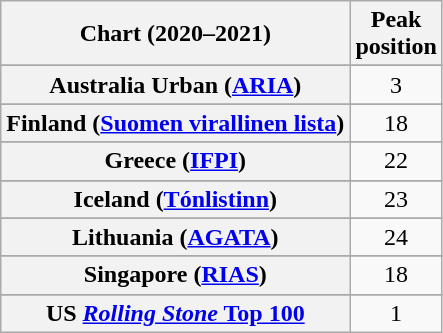<table class="wikitable sortable plainrowheaders" style="text-align:center">
<tr>
<th scope="col">Chart (2020–2021)</th>
<th scope="col">Peak<br>position</th>
</tr>
<tr>
</tr>
<tr>
<th scope="row">Australia Urban (<a href='#'>ARIA</a>)</th>
<td>3</td>
</tr>
<tr>
</tr>
<tr>
</tr>
<tr>
</tr>
<tr>
</tr>
<tr>
</tr>
<tr>
</tr>
<tr>
</tr>
<tr>
</tr>
<tr>
</tr>
<tr>
<th scope="row">Finland (<a href='#'>Suomen virallinen lista</a>)</th>
<td>18</td>
</tr>
<tr>
</tr>
<tr>
</tr>
<tr>
<th scope="row">Greece (<a href='#'>IFPI</a>)</th>
<td>22</td>
</tr>
<tr>
</tr>
<tr>
<th scope="row">Iceland (<a href='#'>Tónlistinn</a>)</th>
<td>23</td>
</tr>
<tr>
</tr>
<tr>
</tr>
<tr>
<th scope="row">Lithuania (<a href='#'>AGATA</a>)</th>
<td>24</td>
</tr>
<tr>
</tr>
<tr>
</tr>
<tr>
</tr>
<tr>
</tr>
<tr>
</tr>
<tr>
<th scope="row">Singapore (<a href='#'>RIAS</a>)</th>
<td>18</td>
</tr>
<tr>
</tr>
<tr>
</tr>
<tr>
</tr>
<tr>
</tr>
<tr>
</tr>
<tr>
</tr>
<tr>
</tr>
<tr>
</tr>
<tr>
</tr>
<tr>
</tr>
<tr>
<th scope="row">US <a href='#'><em>Rolling Stone</em> Top 100</a></th>
<td>1</td>
</tr>
</table>
